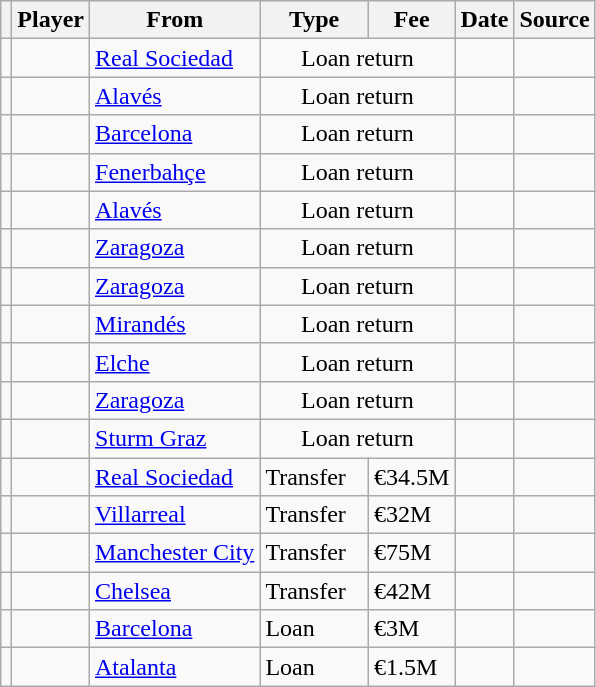<table class="wikitable plainrowheaders sortable">
<tr>
<th></th>
<th scope="col">Player</th>
<th>From</th>
<th style="width: 65px;">Type</th>
<th>Fee</th>
<th scope="col">Date</th>
<th scope="col">Source</th>
</tr>
<tr>
<td align="center"></td>
<td></td>
<td> <a href='#'>Real Sociedad</a></td>
<td colspan="2" align="center">Loan return</td>
<td></td>
<td></td>
</tr>
<tr>
<td align="center"></td>
<td></td>
<td> <a href='#'>Alavés</a></td>
<td colspan="2" align="center">Loan return</td>
<td></td>
<td></td>
</tr>
<tr>
<td align="center"></td>
<td></td>
<td> <a href='#'>Barcelona</a></td>
<td align=center colspan=2>Loan return</td>
<td></td>
<td></td>
</tr>
<tr>
<td align="center"></td>
<td></td>
<td> <a href='#'>Fenerbahçe</a></td>
<td align=center colspan=2>Loan return</td>
<td></td>
<td></td>
</tr>
<tr>
<td align="center"></td>
<td></td>
<td> <a href='#'>Alavés</a></td>
<td colspan="2" align="center">Loan return</td>
<td></td>
<td></td>
</tr>
<tr>
<td align="center"></td>
<td></td>
<td> <a href='#'>Zaragoza</a></td>
<td colspan="2" align="center">Loan return</td>
<td></td>
<td></td>
</tr>
<tr>
<td align="center"></td>
<td></td>
<td> <a href='#'>Zaragoza</a></td>
<td colspan="2" align="center">Loan return</td>
<td></td>
<td></td>
</tr>
<tr>
<td align="center"></td>
<td></td>
<td> <a href='#'>Mirandés</a></td>
<td align=center colspan=2>Loan return</td>
<td></td>
<td></td>
</tr>
<tr>
<td align="center"></td>
<td></td>
<td> <a href='#'>Elche</a></td>
<td colspan="2" align="center">Loan return</td>
<td></td>
<td></td>
</tr>
<tr>
<td align="center"></td>
<td></td>
<td> <a href='#'>Zaragoza</a></td>
<td align=center colspan=2>Loan return</td>
<td></td>
<td></td>
</tr>
<tr>
<td align="center"></td>
<td></td>
<td> <a href='#'>Sturm Graz</a></td>
<td align=center colspan=2>Loan return</td>
<td></td>
<td></td>
</tr>
<tr>
<td align="center"></td>
<td></td>
<td> <a href='#'>Real Sociedad</a></td>
<td>Transfer</td>
<td>€34.5M</td>
<td></td>
<td></td>
</tr>
<tr>
<td align="center"></td>
<td></td>
<td> <a href='#'>Villarreal</a></td>
<td>Transfer</td>
<td>€32M</td>
<td></td>
<td></td>
</tr>
<tr>
<td align="center"></td>
<td></td>
<td> <a href='#'>Manchester City</a></td>
<td>Transfer</td>
<td>€75M</td>
<td></td>
<td></td>
</tr>
<tr>
<td align="center"></td>
<td></td>
<td> <a href='#'>Chelsea</a></td>
<td>Transfer</td>
<td>€42M</td>
<td></td>
<td></td>
</tr>
<tr>
<td align="center"></td>
<td></td>
<td> <a href='#'>Barcelona</a></td>
<td>Loan</td>
<td>€3M</td>
<td></td>
<td></td>
</tr>
<tr>
<td align="center"></td>
<td></td>
<td> <a href='#'>Atalanta</a></td>
<td>Loan</td>
<td>€1.5M</td>
<td></td>
<td></td>
</tr>
</table>
